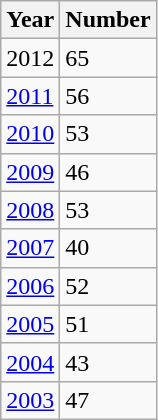<table class="wikitable sortable" style="text-align: left">
<tr>
<th>Year</th>
<th>Number</th>
</tr>
<tr>
<td>2012</td>
<td>65</td>
</tr>
<tr>
<td><a href='#'>2011</a></td>
<td>56</td>
</tr>
<tr>
<td><a href='#'>2010</a></td>
<td>53</td>
</tr>
<tr>
<td><a href='#'>2009</a></td>
<td>46</td>
</tr>
<tr>
<td><a href='#'>2008</a></td>
<td>53</td>
</tr>
<tr>
<td><a href='#'>2007</a></td>
<td>40</td>
</tr>
<tr>
<td><a href='#'>2006</a></td>
<td>52</td>
</tr>
<tr>
<td><a href='#'>2005</a></td>
<td>51</td>
</tr>
<tr>
<td><a href='#'>2004</a></td>
<td>43</td>
</tr>
<tr>
<td><a href='#'>2003</a></td>
<td>47</td>
</tr>
</table>
